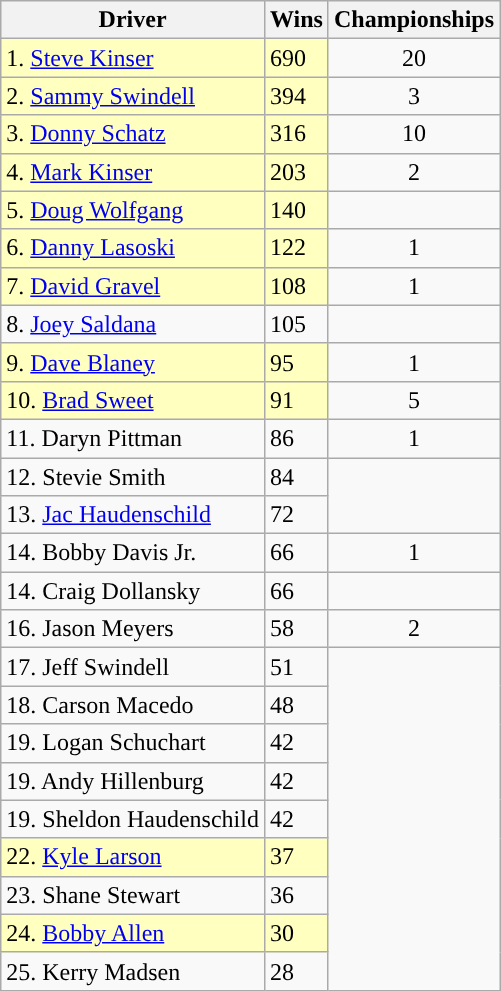<table class="wikitable">
<tr>
<th>Driver</th>
<th>Wins</th>
<th>Championships</th>
</tr>
<tr>
<td style="background:#FFFFBF;">1. <a href='#'>Steve Kinser</a></td>
<td style="background:#FFFFBF;">690</td>
<td style="text-align:center;">20</td>
</tr>
<tr>
<td style="background:#FFFFBF;">2. <a href='#'>Sammy Swindell</a></td>
<td style="background:#FFFFBF;">394</td>
<td style="text-align:center;">3</td>
</tr>
<tr>
<td style="background:#FFFFBF;">3. <a href='#'>Donny Schatz</a></td>
<td style="background:#FFFFBF;">316</td>
<td style="text-align:center;">10</td>
</tr>
<tr>
<td style="background:#FFFFBF;">4. <a href='#'>Mark Kinser</a></td>
<td style="background:#FFFFBF;">203</td>
<td style="text-align:center;">2</td>
</tr>
<tr>
<td style="background:#FFFFBF;">5. <a href='#'>Doug Wolfgang</a></td>
<td style="background:#FFFFBF;">140</td>
</tr>
<tr>
<td style="background:#FFFFBF;">6. <a href='#'>Danny Lasoski</a></td>
<td style="background:#FFFFBF;">122</td>
<td style="text-align:center;">1</td>
</tr>
<tr>
<td style="background:#FFFFBF;">7. <a href='#'>David Gravel</a></td>
<td style="background:#FFFFBF;">108</td>
<td style="text-align:center;">1</td>
</tr>
<tr>
<td>8. <a href='#'>Joey Saldana</a></td>
<td>105</td>
</tr>
<tr>
<td style="background:#FFFFBF;  ">9. <a href='#'>Dave Blaney</a></td>
<td style="background:#FFFFBF;">95</td>
<td style="text-align:center;">1</td>
</tr>
<tr>
<td style="background:#FFFFBF;">10. <a href='#'>Brad Sweet</a></td>
<td style="background:#FFFFBF;">91</td>
<td style="text-align:center;">5</td>
</tr>
<tr>
<td>11. Daryn Pittman</td>
<td>86</td>
<td style="text-align:center;">1</td>
</tr>
<tr>
<td>12. Stevie Smith</td>
<td>84</td>
</tr>
<tr>
<td>13. <a href='#'>Jac Haudenschild</a></td>
<td>72</td>
</tr>
<tr>
<td>14. Bobby Davis Jr.</td>
<td>66</td>
<td style="text-align:center;">1</td>
</tr>
<tr>
<td>14. Craig Dollansky</td>
<td>66</td>
</tr>
<tr>
<td>16. Jason Meyers</td>
<td>58</td>
<td style="text-align:center;">2</td>
</tr>
<tr>
<td>17. Jeff Swindell</td>
<td>51</td>
</tr>
<tr>
<td>18. Carson Macedo</td>
<td>48</td>
</tr>
<tr>
<td>19. Logan Schuchart</td>
<td>42</td>
</tr>
<tr>
<td>19. Andy Hillenburg</td>
<td>42</td>
</tr>
<tr>
<td>19. Sheldon Haudenschild</td>
<td>42</td>
</tr>
<tr>
<td style="background:#FFFFBF;">22. <a href='#'>Kyle Larson</a></td>
<td style="background:#FFFFBF;">37</td>
</tr>
<tr>
<td>23. Shane Stewart</td>
<td>36</td>
</tr>
<tr>
<td style="background:#FFFFBF;">24. <a href='#'>Bobby Allen</a></td>
<td style="background:#FFFFBF;">30</td>
</tr>
<tr>
<td>25. Kerry Madsen</td>
<td>28</td>
</tr>
</table>
